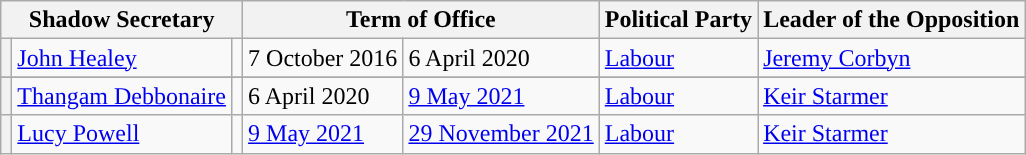<table class="wikitable">
<tr>
<th colspan="3">Shadow Secretary</th>
<th colspan="2">Term of Office</th>
<th>Political Party</th>
<th>Leader of the Opposition</th>
</tr>
<tr>
<th style="background-color: "></th>
<td><a href='#'>John Healey</a> </td>
<td></td>
<td>7 October 2016</td>
<td>6 April 2020</td>
<td><a href='#'>Labour</a></td>
<td><a href='#'>Jeremy Corbyn</a></td>
</tr>
<tr>
</tr>
<tr>
<th style="background-color: "></th>
<td><a href='#'>Thangam Debbonaire</a> </td>
<td></td>
<td>6 April 2020</td>
<td><a href='#'>9 May 2021</a></td>
<td><a href='#'>Labour</a></td>
<td><a href='#'>Keir Starmer</a></td>
</tr>
<tr>
<th style="background-color: "></th>
<td><a href='#'>Lucy Powell</a> </td>
<td></td>
<td><a href='#'>9 May 2021</a></td>
<td><a href='#'>29 November 2021</a></td>
<td><a href='#'>Labour</a></td>
<td><a href='#'>Keir Starmer</a></td>
</tr>
</table>
